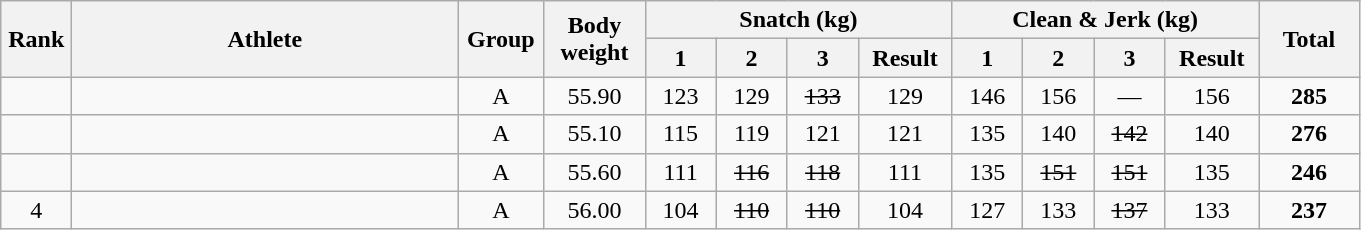<table class = "wikitable" style="text-align:center;">
<tr>
<th rowspan=2 width=40>Rank</th>
<th rowspan=2 width=250>Athlete</th>
<th rowspan=2 width=50>Group</th>
<th rowspan=2 width=60>Body weight</th>
<th colspan=4>Snatch (kg)</th>
<th colspan=4>Clean & Jerk (kg)</th>
<th rowspan=2 width=60>Total</th>
</tr>
<tr>
<th width=40>1</th>
<th width=40>2</th>
<th width=40>3</th>
<th width=55>Result</th>
<th width=40>1</th>
<th width=40>2</th>
<th width=40>3</th>
<th width=55>Result</th>
</tr>
<tr>
<td></td>
<td align=left></td>
<td>A</td>
<td>55.90</td>
<td>123</td>
<td>129</td>
<td><s>133</s></td>
<td>129</td>
<td>146</td>
<td>156</td>
<td>—</td>
<td>156</td>
<td><strong>285</strong></td>
</tr>
<tr>
<td></td>
<td align=left></td>
<td>A</td>
<td>55.10</td>
<td>115</td>
<td>119</td>
<td>121</td>
<td>121</td>
<td>135</td>
<td>140</td>
<td><s>142</s></td>
<td>140</td>
<td><strong>276</strong></td>
</tr>
<tr>
<td></td>
<td align=left></td>
<td>A</td>
<td>55.60</td>
<td>111</td>
<td><s>116</s></td>
<td><s>118</s></td>
<td>111</td>
<td>135</td>
<td><s>151</s></td>
<td><s>151</s></td>
<td>135</td>
<td><strong>246</strong></td>
</tr>
<tr>
<td>4</td>
<td align=left></td>
<td>A</td>
<td>56.00</td>
<td>104</td>
<td><s>110</s></td>
<td><s>110</s></td>
<td>104</td>
<td>127</td>
<td>133</td>
<td><s>137</s></td>
<td>133</td>
<td><strong>237</strong></td>
</tr>
</table>
